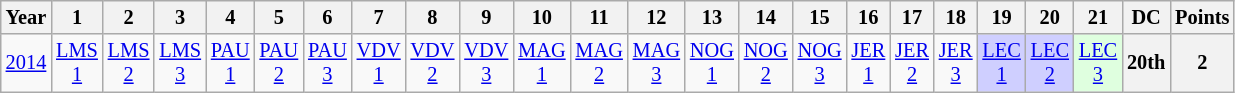<table class="wikitable" style="text-align:center; font-size:85%">
<tr>
<th>Year</th>
<th>1</th>
<th>2</th>
<th>3</th>
<th>4</th>
<th>5</th>
<th>6</th>
<th>7</th>
<th>8</th>
<th>9</th>
<th>10</th>
<th>11</th>
<th>12</th>
<th>13</th>
<th>14</th>
<th>15</th>
<th>16</th>
<th>17</th>
<th>18</th>
<th>19</th>
<th>20</th>
<th>21</th>
<th>DC</th>
<th>Points</th>
</tr>
<tr>
<td><a href='#'>2014</a></td>
<td><a href='#'>LMS<br>1</a></td>
<td><a href='#'>LMS<br>2</a></td>
<td><a href='#'>LMS<br>3</a></td>
<td><a href='#'>PAU<br>1</a></td>
<td><a href='#'>PAU<br>2</a></td>
<td><a href='#'>PAU<br>3</a></td>
<td><a href='#'>VDV<br>1</a></td>
<td><a href='#'>VDV<br>2</a></td>
<td><a href='#'>VDV<br>3</a></td>
<td><a href='#'>MAG<br>1</a></td>
<td><a href='#'>MAG<br>2</a></td>
<td><a href='#'>MAG<br>3</a></td>
<td><a href='#'>NOG<br>1</a></td>
<td><a href='#'>NOG<br>2</a></td>
<td><a href='#'>NOG<br>3</a></td>
<td><a href='#'>JER<br>1</a></td>
<td><a href='#'>JER<br>2</a></td>
<td><a href='#'>JER<br>3</a></td>
<td style="background:#CFCFFF;"><a href='#'>LEC<br>1</a><br></td>
<td style="background:#CFCFFF;"><a href='#'>LEC<br>2</a><br></td>
<td style="background:#DFFFDF;"><a href='#'>LEC<br>3</a><br></td>
<th>20th</th>
<th>2</th>
</tr>
</table>
